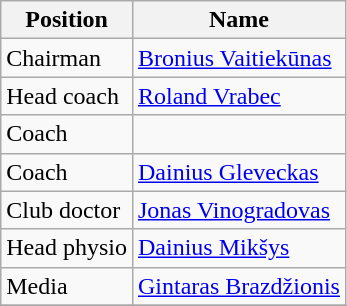<table class="wikitable">
<tr>
<th>Position</th>
<th>Name</th>
</tr>
<tr>
<td>Chairman</td>
<td> <a href='#'>Bronius Vaitiekūnas</a></td>
</tr>
<tr>
<td>Head coach</td>
<td> <a href='#'>Roland Vrabec</a></td>
</tr>
<tr>
<td>Coach</td>
<td></td>
</tr>
<tr>
<td>Coach</td>
<td> <a href='#'>Dainius Gleveckas</a></td>
</tr>
<tr>
<td>Club doctor</td>
<td> <a href='#'>Jonas Vinogradovas</a></td>
</tr>
<tr>
<td>Head physio</td>
<td> <a href='#'>Dainius Mikšys</a></td>
</tr>
<tr>
<td>Media</td>
<td> <a href='#'>Gintaras Brazdžionis</a></td>
</tr>
<tr>
</tr>
</table>
